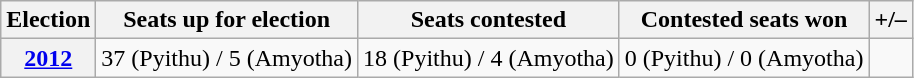<table class="wikitable">
<tr>
<th>Election</th>
<th>Seats up for election</th>
<th>Seats contested</th>
<th>Contested seats won</th>
<th>+/–</th>
</tr>
<tr>
<th><a href='#'>2012</a></th>
<td>37 (Pyithu) / 5 (Amyotha)</td>
<td>18 (Pyithu) / 4 (Amyotha)</td>
<td>0 (Pyithu) / 0 (Amyotha)</td>
<td></td>
</tr>
</table>
